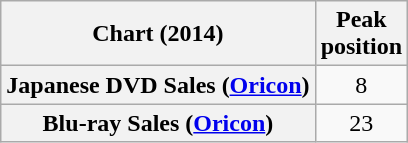<table class="wikitable plainrowheaders" style="text-align:center">
<tr>
<th scope="col">Chart (2014)</th>
<th scope="col">Peak<br> position</th>
</tr>
<tr>
<th scope="row">Japanese DVD Sales (<a href='#'>Oricon</a>)</th>
<td>8</td>
</tr>
<tr>
<th scope="row">Blu-ray Sales (<a href='#'>Oricon</a>)</th>
<td>23</td>
</tr>
</table>
